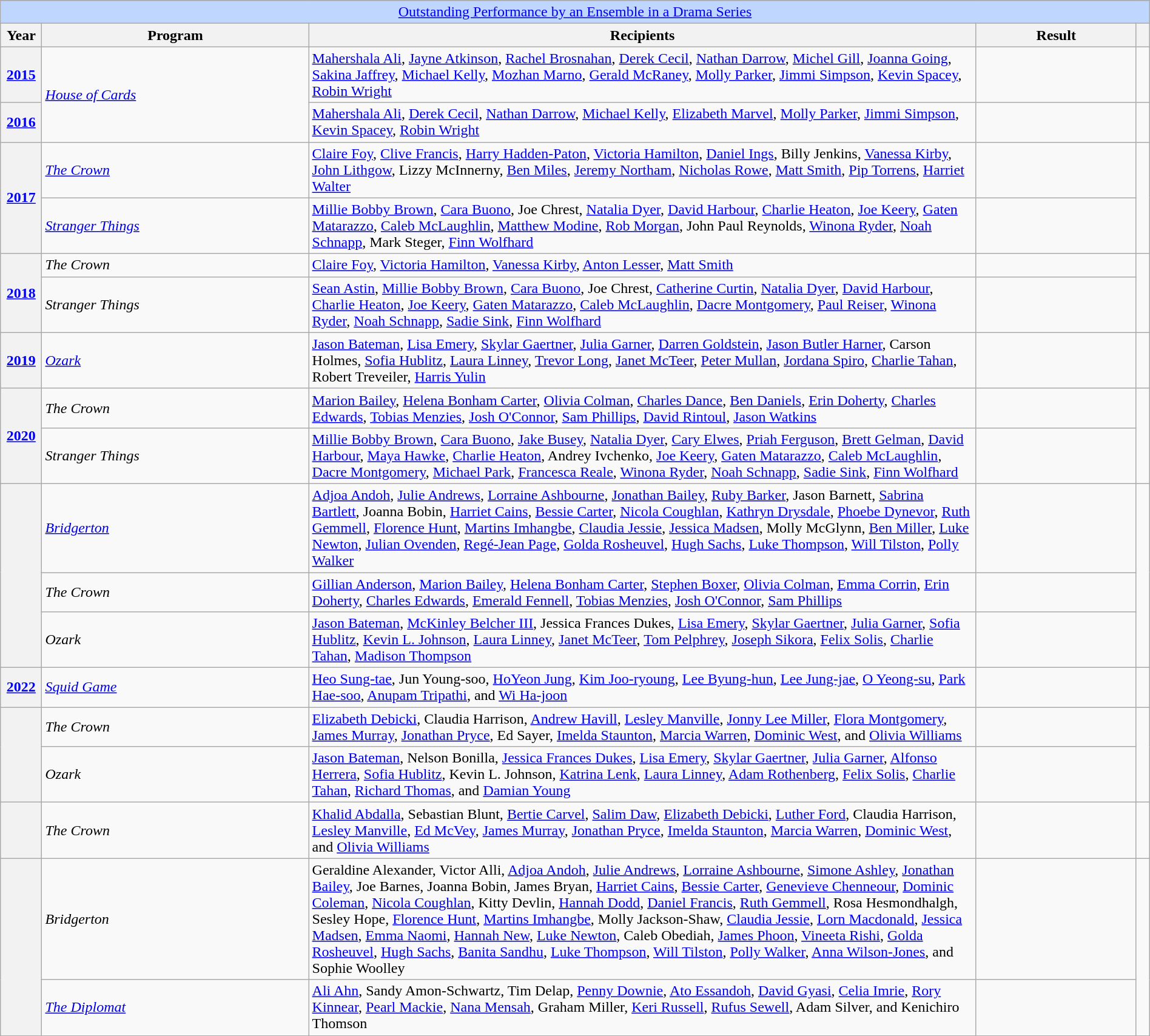<table class="wikitable plainrowheaders" width=100%>
<tr>
</tr>
<tr ---- bgcolor="#bfd7ff">
<td colspan=6 align=center><a href='#'>Outstanding Performance by an Ensemble in a Drama Series</a></td>
</tr>
<tr ---- bgcolor="#ebf5ff">
<th scope="col" style="width:3%;">Year</th>
<th scope="col" style="width:20%;">Program</th>
<th scope="col" style="width:50%;">Recipients</th>
<th scope="col" style="width:12%;">Result</th>
<th scope="col" class="unsortable" style="width:1%;"></th>
</tr>
<tr>
<th scope=row style="text-align: center;"><a href='#'>2015</a></th>
<td rowspan="2"><em><a href='#'>House of Cards</a></em></td>
<td><a href='#'>Mahershala Ali</a>, <a href='#'>Jayne Atkinson</a>, <a href='#'>Rachel Brosnahan</a>, <a href='#'>Derek Cecil</a>, <a href='#'>Nathan Darrow</a>, <a href='#'>Michel Gill</a>, <a href='#'>Joanna Going</a>, <a href='#'>Sakina Jaffrey</a>, <a href='#'>Michael Kelly</a>, <a href='#'>Mozhan Marno</a>, <a href='#'>Gerald McRaney</a>, <a href='#'>Molly Parker</a>, <a href='#'>Jimmi Simpson</a>, <a href='#'>Kevin Spacey</a>, <a href='#'>Robin Wright</a></td>
<td></td>
<td style="text-align: center;"></td>
</tr>
<tr>
<th scope=row style="text-align: center;"><a href='#'>2016</a></th>
<td><a href='#'>Mahershala Ali</a>, <a href='#'>Derek Cecil</a>, <a href='#'>Nathan Darrow</a>, <a href='#'>Michael Kelly</a>, <a href='#'>Elizabeth Marvel</a>, <a href='#'>Molly Parker</a>, <a href='#'>Jimmi Simpson</a>, <a href='#'>Kevin Spacey</a>, <a href='#'>Robin Wright</a></td>
<td></td>
<td style="text-align: center;"></td>
</tr>
<tr>
<th scope=row rowspan="2" style="text-align: center;"><a href='#'>2017</a></th>
<td><em><a href='#'>The Crown</a></em></td>
<td><a href='#'>Claire Foy</a>, <a href='#'>Clive Francis</a>, <a href='#'>Harry Hadden-Paton</a>, <a href='#'>Victoria Hamilton</a>, <a href='#'>Daniel Ings</a>, Billy Jenkins, <a href='#'>Vanessa Kirby</a>, <a href='#'>John Lithgow</a>, Lizzy McInnerny, <a href='#'>Ben Miles</a>, <a href='#'>Jeremy Northam</a>, <a href='#'>Nicholas Rowe</a>, <a href='#'>Matt Smith</a>, <a href='#'>Pip Torrens</a>, <a href='#'>Harriet Walter</a></td>
<td></td>
<td rowspan="2" style="text-align: center;"></td>
</tr>
<tr>
<td><em><a href='#'>Stranger Things</a></em></td>
<td><a href='#'>Millie Bobby Brown</a>, <a href='#'>Cara Buono</a>, Joe Chrest, <a href='#'>Natalia Dyer</a>, <a href='#'>David Harbour</a>, <a href='#'>Charlie Heaton</a>, <a href='#'>Joe Keery</a>, <a href='#'>Gaten Matarazzo</a>, <a href='#'>Caleb McLaughlin</a>, <a href='#'>Matthew Modine</a>, <a href='#'>Rob Morgan</a>, John Paul Reynolds, <a href='#'>Winona Ryder</a>, <a href='#'>Noah Schnapp</a>, Mark Steger, <a href='#'>Finn Wolfhard</a></td>
<td></td>
</tr>
<tr>
<th scope=row rowspan="2" style="text-align: center;"><a href='#'>2018</a></th>
<td><em>The Crown</em></td>
<td><a href='#'>Claire Foy</a>, <a href='#'>Victoria Hamilton</a>, <a href='#'>Vanessa Kirby</a>,  <a href='#'>Anton Lesser</a>, <a href='#'>Matt Smith</a></td>
<td></td>
<td rowspan="2" style="text-align: center;"></td>
</tr>
<tr>
<td><em>Stranger Things</em></td>
<td><a href='#'>Sean Astin</a>, <a href='#'>Millie Bobby Brown</a>, <a href='#'>Cara Buono</a>, Joe Chrest, <a href='#'>Catherine Curtin</a>, <a href='#'>Natalia Dyer</a>, <a href='#'>David Harbour</a>, <a href='#'>Charlie Heaton</a>, <a href='#'>Joe Keery</a>, <a href='#'>Gaten Matarazzo</a>, <a href='#'>Caleb McLaughlin</a>, <a href='#'>Dacre Montgomery</a>, <a href='#'>Paul Reiser</a>, <a href='#'>Winona Ryder</a>, <a href='#'>Noah Schnapp</a>, <a href='#'>Sadie Sink</a>, <a href='#'>Finn Wolfhard</a></td>
<td></td>
</tr>
<tr>
<th scope=row style="text-align: center;"><a href='#'>2019</a></th>
<td><em><a href='#'>Ozark</a></em></td>
<td><a href='#'>Jason Bateman</a>, <a href='#'>Lisa Emery</a>, <a href='#'>Skylar Gaertner</a>, <a href='#'>Julia Garner</a>, <a href='#'>Darren Goldstein</a>, <a href='#'>Jason Butler Harner</a>, Carson Holmes, <a href='#'>Sofia Hublitz</a>, <a href='#'>Laura Linney</a>, <a href='#'>Trevor Long</a>, <a href='#'>Janet McTeer</a>, <a href='#'>Peter Mullan</a>, <a href='#'>Jordana Spiro</a>, <a href='#'>Charlie Tahan</a>, Robert Treveiler, <a href='#'>Harris Yulin</a></td>
<td></td>
<td></td>
</tr>
<tr>
<th scope=row rowspan="2" style="text-align: center;"><a href='#'>2020</a></th>
<td><em>The Crown</em></td>
<td><a href='#'>Marion Bailey</a>, <a href='#'>Helena Bonham Carter</a>, <a href='#'>Olivia Colman</a>,  <a href='#'>Charles Dance</a>, <a href='#'>Ben Daniels</a>, <a href='#'>Erin Doherty</a>, <a href='#'>Charles Edwards</a>, <a href='#'>Tobias Menzies</a>, <a href='#'>Josh O'Connor</a>, <a href='#'>Sam Phillips</a>, <a href='#'>David Rintoul</a>, <a href='#'>Jason Watkins</a></td>
<td></td>
<td rowspan="2" style="text-align: center;"></td>
</tr>
<tr>
<td><em>Stranger Things</em></td>
<td><a href='#'>Millie Bobby Brown</a>, <a href='#'>Cara Buono</a>, <a href='#'>Jake Busey</a>, <a href='#'>Natalia Dyer</a>, <a href='#'>Cary Elwes</a>, <a href='#'>Priah Ferguson</a>, <a href='#'>Brett Gelman</a>, <a href='#'>David Harbour</a>, <a href='#'>Maya Hawke</a>, <a href='#'>Charlie Heaton</a>, Andrey Ivchenko, <a href='#'>Joe Keery</a>, <a href='#'>Gaten Matarazzo</a>, <a href='#'>Caleb McLaughlin</a>, <a href='#'>Dacre Montgomery</a>, <a href='#'>Michael Park</a>, <a href='#'>Francesca Reale</a>, <a href='#'>Winona Ryder</a>, <a href='#'>Noah Schnapp</a>, <a href='#'>Sadie Sink</a>, <a href='#'>Finn Wolfhard</a></td>
<td></td>
</tr>
<tr>
<th scope="row" rowspan="3"></th>
<td><em><a href='#'>Bridgerton</a></em></td>
<td><a href='#'>Adjoa Andoh</a>, <a href='#'>Julie Andrews</a>, <a href='#'>Lorraine Ashbourne</a>, <a href='#'>Jonathan Bailey</a>, <a href='#'>Ruby Barker</a>, Jason Barnett, <a href='#'>Sabrina Bartlett</a>, Joanna Bobin, <a href='#'>Harriet Cains</a>, <a href='#'>Bessie Carter</a>, <a href='#'>Nicola Coughlan</a>, <a href='#'>Kathryn Drysdale</a>, <a href='#'>Phoebe Dynevor</a>, <a href='#'>Ruth Gemmell</a>, <a href='#'>Florence Hunt</a>, <a href='#'>Martins Imhangbe</a>, <a href='#'>Claudia Jessie</a>, <a href='#'>Jessica Madsen</a>, Molly McGlynn, <a href='#'>Ben Miller</a>, <a href='#'>Luke Newton</a>, <a href='#'>Julian Ovenden</a>, <a href='#'>Regé-Jean Page</a>, <a href='#'>Golda Rosheuvel</a>, <a href='#'>Hugh Sachs</a>, <a href='#'>Luke Thompson</a>, <a href='#'>Will Tilston</a>, <a href='#'>Polly Walker</a></td>
<td></td>
<td align="center" rowspan="3"></td>
</tr>
<tr>
<td><em>The Crown</em></td>
<td><a href='#'>Gillian Anderson</a>, <a href='#'>Marion Bailey</a>, <a href='#'>Helena Bonham Carter</a>, <a href='#'>Stephen Boxer</a>, <a href='#'>Olivia Colman</a>, <a href='#'>Emma Corrin</a>, <a href='#'>Erin Doherty</a>, <a href='#'>Charles Edwards</a>, <a href='#'>Emerald Fennell</a>, <a href='#'>Tobias Menzies</a>, <a href='#'>Josh O'Connor</a>, <a href='#'>Sam Phillips</a></td>
<td></td>
</tr>
<tr>
<td><em>Ozark</em></td>
<td><a href='#'>Jason Bateman</a>, <a href='#'>McKinley Belcher III</a>, Jessica Frances Dukes, <a href='#'>Lisa Emery</a>, <a href='#'>Skylar Gaertner</a>, <a href='#'>Julia Garner</a>, <a href='#'>Sofia Hublitz</a>, <a href='#'>Kevin L. Johnson</a>, <a href='#'>Laura Linney</a>, <a href='#'>Janet McTeer</a>, <a href='#'>Tom Pelphrey</a>, <a href='#'>Joseph Sikora</a>, <a href='#'>Felix Solis</a>, <a href='#'>Charlie Tahan</a>, <a href='#'>Madison Thompson</a></td>
<td></td>
</tr>
<tr>
<th scope=row style="text-align: center;"><a href='#'>2022</a></th>
<td><em><a href='#'>Squid Game</a></em></td>
<td><a href='#'>Heo Sung-tae</a>, Jun Young-soo, <a href='#'>HoYeon Jung</a>, <a href='#'>Kim Joo-ryoung</a>, <a href='#'>Lee Byung-hun</a>, <a href='#'>Lee Jung-jae</a>, <a href='#'>O Yeong-su</a>, <a href='#'>Park Hae-soo</a>, <a href='#'>Anupam Tripathi</a>, and <a href='#'>Wi Ha-joon</a></td>
<td></td>
<td style="text-align: center;"></td>
</tr>
<tr>
<th scope="row" rowspan="2"></th>
<td><em>The Crown</em></td>
<td><a href='#'>Elizabeth Debicki</a>, Claudia Harrison, <a href='#'>Andrew Havill</a>, <a href='#'>Lesley Manville</a>, <a href='#'>Jonny Lee Miller</a>, <a href='#'>Flora Montgomery</a>, <a href='#'>James Murray</a>, <a href='#'>Jonathan Pryce</a>, Ed Sayer, <a href='#'>Imelda Staunton</a>, <a href='#'>Marcia Warren</a>, <a href='#'>Dominic West</a>, and <a href='#'>Olivia Williams</a></td>
<td></td>
<td align="center" rowspan="2"></td>
</tr>
<tr>
<td><em>Ozark</em></td>
<td><a href='#'>Jason Bateman</a>, Nelson Bonilla, <a href='#'>Jessica Frances Dukes</a>, <a href='#'>Lisa Emery</a>, <a href='#'>Skylar Gaertner</a>, <a href='#'>Julia Garner</a>, <a href='#'>Alfonso Herrera</a>, <a href='#'>Sofia Hublitz</a>, Kevin L. Johnson, <a href='#'>Katrina Lenk</a>, <a href='#'>Laura Linney</a>, <a href='#'>Adam Rothenberg</a>, <a href='#'>Felix Solis</a>, <a href='#'>Charlie Tahan</a>, <a href='#'>Richard Thomas</a>, and <a href='#'>Damian Young</a></td>
<td></td>
</tr>
<tr>
<th scope="row"></th>
<td><em>The Crown</em></td>
<td><a href='#'>Khalid Abdalla</a>, Sebastian Blunt, <a href='#'>Bertie Carvel</a>, <a href='#'>Salim Daw</a>, <a href='#'>Elizabeth Debicki</a>, <a href='#'>Luther Ford</a>, Claudia Harrison, <a href='#'>Lesley Manville</a>, <a href='#'>Ed McVey</a>, <a href='#'>James Murray</a>, <a href='#'>Jonathan Pryce</a>, <a href='#'>Imelda Staunton</a>, <a href='#'>Marcia Warren</a>, <a href='#'>Dominic West</a>, and <a href='#'>Olivia Williams</a></td>
<td></td>
<td align="center"></td>
</tr>
<tr>
<th scope="row" rowspan="2"></th>
<td><em>Bridgerton</em></td>
<td>Geraldine Alexander, Victor Alli, <a href='#'>Adjoa Andoh</a>, <a href='#'>Julie Andrews</a>, <a href='#'>Lorraine Ashbourne</a>, <a href='#'>Simone Ashley</a>, <a href='#'>Jonathan Bailey</a>, Joe Barnes, Joanna Bobin, James Bryan, <a href='#'>Harriet Cains</a>, <a href='#'>Bessie Carter</a>, <a href='#'>Genevieve Chenneour</a>, <a href='#'>Dominic Coleman</a>, <a href='#'>Nicola Coughlan</a>, Kitty Devlin, <a href='#'>Hannah Dodd</a>, <a href='#'>Daniel Francis</a>, <a href='#'>Ruth Gemmell</a>, Rosa Hesmondhalgh, Sesley Hope, <a href='#'>Florence Hunt</a>, <a href='#'>Martins Imhangbe</a>, Molly Jackson-Shaw, <a href='#'>Claudia Jessie</a>, <a href='#'>Lorn Macdonald</a>, <a href='#'>Jessica Madsen</a>, <a href='#'>Emma Naomi</a>, <a href='#'>Hannah New</a>, <a href='#'>Luke Newton</a>, Caleb Obediah, <a href='#'>James Phoon</a>, <a href='#'>Vineeta Rishi</a>, <a href='#'>Golda Rosheuvel</a>, <a href='#'>Hugh Sachs</a>, <a href='#'>Banita Sandhu</a>, <a href='#'>Luke Thompson</a>, <a href='#'>Will Tilston</a>, <a href='#'>Polly Walker</a>, <a href='#'>Anna Wilson-Jones</a>, and Sophie Woolley</td>
<td></td>
<td align="center" rowspan="2"></td>
</tr>
<tr>
<td><em><a href='#'>The Diplomat</a></em></td>
<td><a href='#'>Ali Ahn</a>, Sandy Amon-Schwartz, Tim Delap, <a href='#'>Penny Downie</a>, <a href='#'>Ato Essandoh</a>, <a href='#'>David Gyasi</a>, <a href='#'>Celia Imrie</a>, <a href='#'>Rory Kinnear</a>, <a href='#'>Pearl Mackie</a>, <a href='#'>Nana Mensah</a>, Graham Miller, <a href='#'>Keri Russell</a>, <a href='#'>Rufus Sewell</a>, Adam Silver, and Kenichiro Thomson</td>
<td></td>
</tr>
</table>
